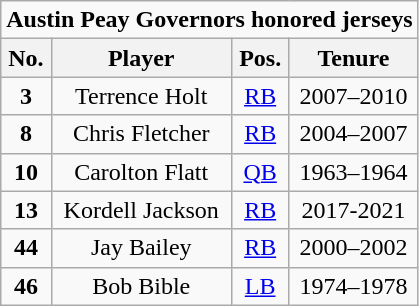<table class="wikitable" style="text-align:center">
<tr>
<td colspan=4 style=><strong>Austin Peay Governors honored jerseys</strong></td>
</tr>
<tr>
<th style=>No.</th>
<th style=>Player</th>
<th style=>Pos.</th>
<th style=>Tenure</th>
</tr>
<tr>
<td><strong>3</strong></td>
<td>Terrence Holt</td>
<td><a href='#'>RB</a></td>
<td>2007–2010</td>
</tr>
<tr>
<td><strong>8</strong></td>
<td>Chris Fletcher</td>
<td><a href='#'>RB</a></td>
<td>2004–2007</td>
</tr>
<tr>
<td><strong>10</strong></td>
<td>Carolton Flatt</td>
<td><a href='#'>QB</a></td>
<td>1963–1964</td>
</tr>
<tr>
<td><strong>13</strong></td>
<td>Kordell Jackson</td>
<td><a href='#'>RB</a></td>
<td>2017-2021</td>
</tr>
<tr>
<td><strong>44</strong></td>
<td>Jay Bailey</td>
<td><a href='#'>RB</a></td>
<td>2000–2002</td>
</tr>
<tr>
<td><strong>46</strong></td>
<td>Bob Bible</td>
<td><a href='#'>LB</a></td>
<td>1974–1978</td>
</tr>
</table>
